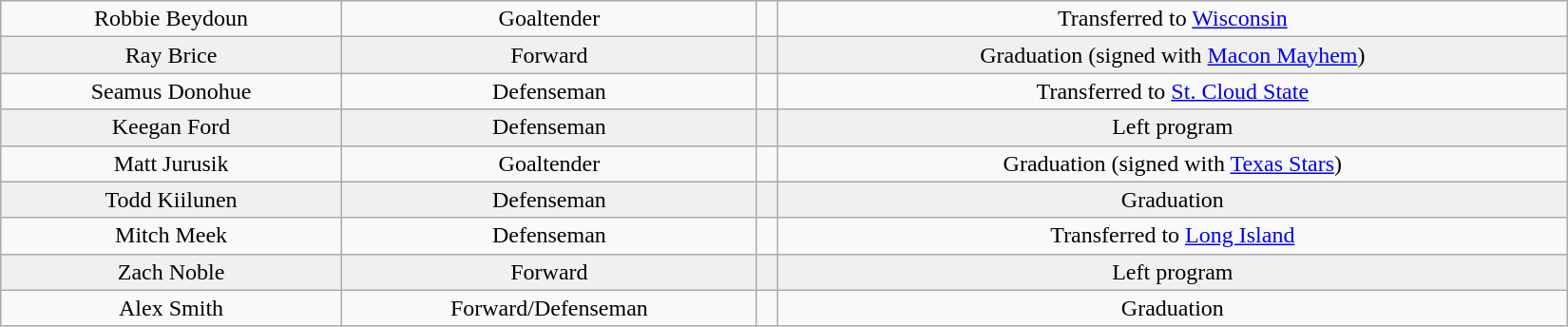<table class="wikitable" width=1100>
<tr align="center" bgcolor="">
<td>Robbie Beydoun</td>
<td>Goaltender</td>
<td></td>
<td>Transferred to <a href='#'>Wisconsin</a></td>
</tr>
<tr align="center" bgcolor="f0f0f0">
<td>Ray Brice</td>
<td>Forward</td>
<td></td>
<td>Graduation (signed with <a href='#'>Macon Mayhem</a>)</td>
</tr>
<tr align="center" bgcolor="">
<td>Seamus Donohue</td>
<td>Defenseman</td>
<td></td>
<td>Transferred to <a href='#'>St. Cloud State</a></td>
</tr>
<tr align="center" bgcolor="f0f0f0">
<td>Keegan Ford</td>
<td>Defenseman</td>
<td></td>
<td>Left program</td>
</tr>
<tr align="center" bgcolor="">
<td>Matt Jurusik</td>
<td>Goaltender</td>
<td></td>
<td>Graduation (signed with <a href='#'>Texas Stars</a>)</td>
</tr>
<tr align="center" bgcolor="f0f0f0">
<td>Todd Kiilunen</td>
<td>Defenseman</td>
<td></td>
<td>Graduation</td>
</tr>
<tr align="center" bgcolor="">
<td>Mitch Meek</td>
<td>Defenseman</td>
<td></td>
<td>Transferred to <a href='#'>Long Island</a></td>
</tr>
<tr align="center" bgcolor="f0f0f0">
<td>Zach Noble</td>
<td>Forward</td>
<td></td>
<td>Left program</td>
</tr>
<tr align="center" bgcolor="">
<td>Alex Smith</td>
<td>Forward/Defenseman</td>
<td></td>
<td>Graduation</td>
</tr>
</table>
